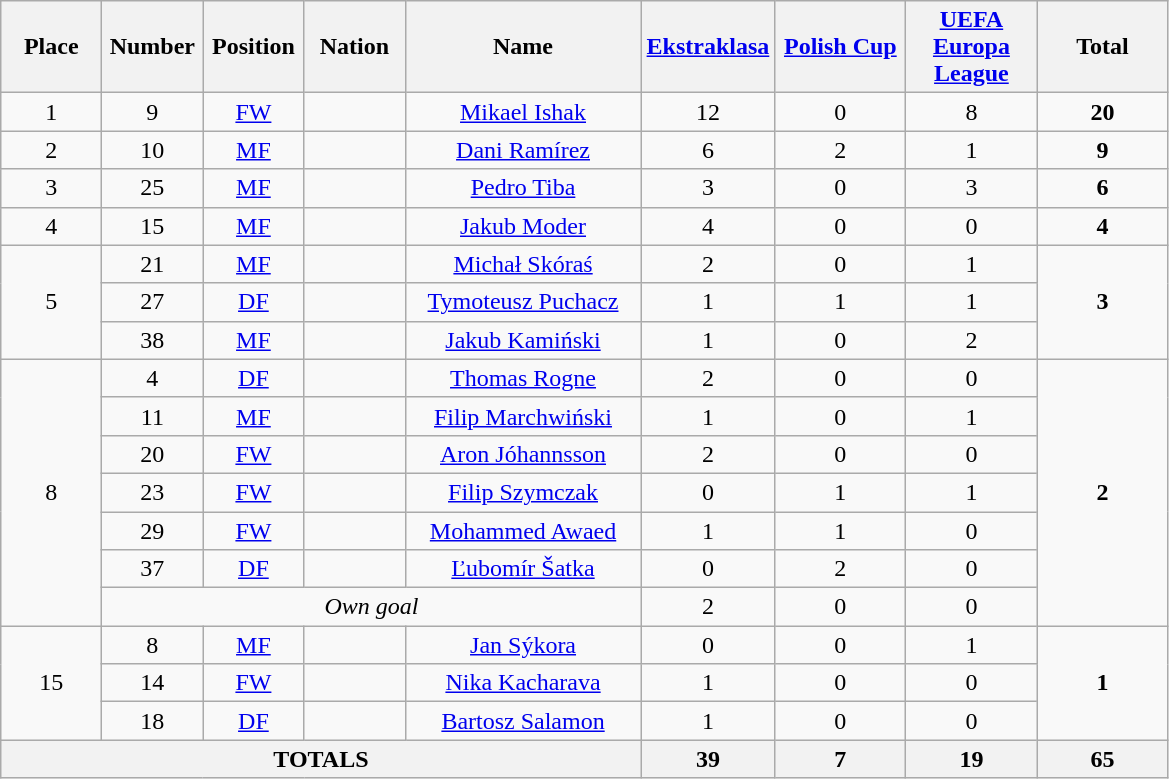<table class="wikitable" style="font-size: 100%; text-align: center;">
<tr>
<th width=60>Place</th>
<th width=60>Number</th>
<th width=60>Position</th>
<th width=60>Nation</th>
<th width=150>Name</th>
<th width=80><a href='#'>Ekstraklasa</a></th>
<th width=80><a href='#'>Polish Cup</a></th>
<th width=80><a href='#'>UEFA Europa League</a></th>
<th width=80>Total</th>
</tr>
<tr>
<td rowspan="1">1</td>
<td>9</td>
<td><a href='#'>FW</a></td>
<td></td>
<td><a href='#'>Mikael Ishak</a></td>
<td>12</td>
<td>0</td>
<td>8</td>
<td rowspan="1"><strong>20</strong></td>
</tr>
<tr>
<td rowspan="1">2</td>
<td>10</td>
<td><a href='#'>MF</a></td>
<td></td>
<td><a href='#'>Dani Ramírez</a></td>
<td>6</td>
<td>2</td>
<td>1</td>
<td rowspan="1"><strong>9</strong></td>
</tr>
<tr>
<td rowspan="1">3</td>
<td>25</td>
<td><a href='#'>MF</a></td>
<td></td>
<td><a href='#'>Pedro Tiba</a></td>
<td>3</td>
<td>0</td>
<td>3</td>
<td rowspan="1"><strong>6</strong></td>
</tr>
<tr>
<td rowspan="1">4</td>
<td>15</td>
<td><a href='#'>MF</a></td>
<td></td>
<td><a href='#'>Jakub Moder</a></td>
<td>4</td>
<td>0</td>
<td>0</td>
<td rowspan="1"><strong>4</strong></td>
</tr>
<tr>
<td rowspan="3">5</td>
<td>21</td>
<td><a href='#'>MF</a></td>
<td></td>
<td><a href='#'>Michał Skóraś</a></td>
<td>2</td>
<td>0</td>
<td>1</td>
<td rowspan="3"><strong>3</strong></td>
</tr>
<tr>
<td>27</td>
<td><a href='#'>DF</a></td>
<td></td>
<td><a href='#'>Tymoteusz Puchacz</a></td>
<td>1</td>
<td>1</td>
<td>1</td>
</tr>
<tr>
<td>38</td>
<td><a href='#'>MF</a></td>
<td></td>
<td><a href='#'>Jakub Kamiński</a></td>
<td>1</td>
<td>0</td>
<td>2</td>
</tr>
<tr>
<td rowspan="7">8</td>
<td>4</td>
<td><a href='#'>DF</a></td>
<td></td>
<td><a href='#'>Thomas Rogne</a></td>
<td>2</td>
<td>0</td>
<td>0</td>
<td rowspan="7"><strong>2</strong></td>
</tr>
<tr>
<td>11</td>
<td><a href='#'>MF</a></td>
<td></td>
<td><a href='#'>Filip Marchwiński</a></td>
<td>1</td>
<td>0</td>
<td>1</td>
</tr>
<tr>
<td>20</td>
<td><a href='#'>FW</a></td>
<td></td>
<td><a href='#'>Aron Jóhannsson</a></td>
<td>2</td>
<td>0</td>
<td>0</td>
</tr>
<tr>
<td>23</td>
<td><a href='#'>FW</a></td>
<td></td>
<td><a href='#'>Filip Szymczak</a></td>
<td>0</td>
<td>1</td>
<td>1</td>
</tr>
<tr>
<td>29</td>
<td><a href='#'>FW</a></td>
<td></td>
<td><a href='#'>Mohammed Awaed</a></td>
<td>1</td>
<td>1</td>
<td>0</td>
</tr>
<tr>
<td>37</td>
<td><a href='#'>DF</a></td>
<td></td>
<td><a href='#'>Ľubomír Šatka</a></td>
<td>0</td>
<td>2</td>
<td>0</td>
</tr>
<tr>
<td colspan=4><em>Own goal</em></td>
<td>2</td>
<td>0</td>
<td>0</td>
</tr>
<tr>
<td rowspan="3">15</td>
<td>8</td>
<td><a href='#'>MF</a></td>
<td></td>
<td><a href='#'>Jan Sýkora</a></td>
<td>0</td>
<td>0</td>
<td>1</td>
<td rowspan="3"><strong>1</strong></td>
</tr>
<tr>
<td>14</td>
<td><a href='#'>FW</a></td>
<td></td>
<td><a href='#'>Nika Kacharava</a></td>
<td>1</td>
<td>0</td>
<td>0</td>
</tr>
<tr>
<td>18</td>
<td><a href='#'>DF</a></td>
<td></td>
<td><a href='#'>Bartosz Salamon</a></td>
<td>1</td>
<td>0</td>
<td>0</td>
</tr>
<tr>
<th colspan="5">TOTALS</th>
<th>39</th>
<th>7</th>
<th>19</th>
<th>65</th>
</tr>
</table>
